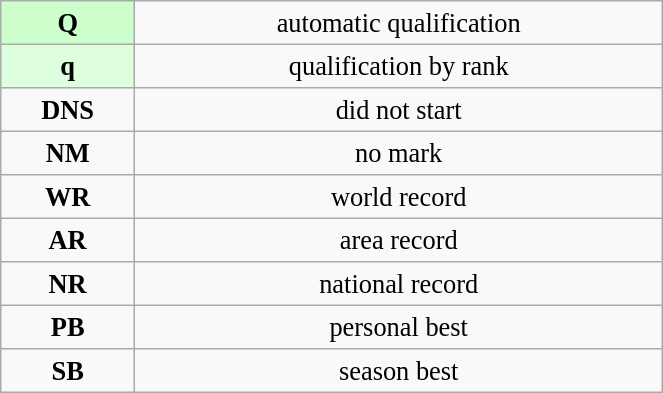<table class="wikitable" style=" text-align:center; font-size:110%;" width="35%">
<tr>
<td bgcolor="ccffcc"><strong>Q</strong></td>
<td>automatic qualification</td>
</tr>
<tr>
<td bgcolor="ddffdd"><strong>q</strong></td>
<td>qualification by rank</td>
</tr>
<tr>
<td><strong>DNS</strong></td>
<td>did not start</td>
</tr>
<tr>
<td><strong>NM</strong></td>
<td>no mark</td>
</tr>
<tr>
<td><strong>WR</strong></td>
<td>world record</td>
</tr>
<tr>
<td><strong>AR</strong></td>
<td>area record</td>
</tr>
<tr>
<td><strong>NR</strong></td>
<td>national record</td>
</tr>
<tr>
<td><strong>PB</strong></td>
<td>personal best</td>
</tr>
<tr>
<td><strong>SB</strong></td>
<td>season best</td>
</tr>
</table>
